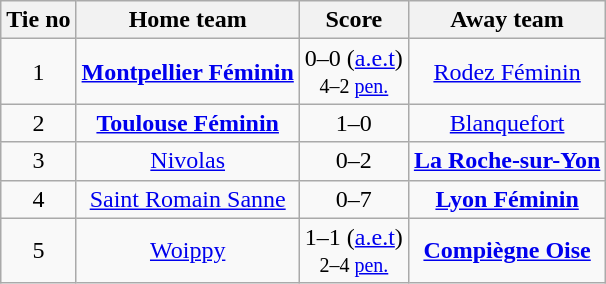<table class="wikitable" style="text-align:center">
<tr>
<th>Tie no</th>
<th>Home team</th>
<th>Score</th>
<th>Away team</th>
</tr>
<tr>
<td>1</td>
<td><strong><a href='#'>Montpellier Féminin</a></strong></td>
<td>0–0 (<a href='#'>a.e.t</a>) <br> <small>4–2 <a href='#'>pen.</a></small></td>
<td><a href='#'>Rodez Féminin</a></td>
</tr>
<tr>
<td>2</td>
<td><strong><a href='#'>Toulouse Féminin</a></strong></td>
<td>1–0</td>
<td><a href='#'>Blanquefort</a></td>
</tr>
<tr>
<td>3</td>
<td><a href='#'>Nivolas</a></td>
<td>0–2</td>
<td><strong><a href='#'>La Roche-sur-Yon</a></strong></td>
</tr>
<tr>
<td>4</td>
<td><a href='#'>Saint Romain Sanne</a></td>
<td>0–7</td>
<td><strong><a href='#'>Lyon Féminin</a></strong></td>
</tr>
<tr>
<td>5</td>
<td><a href='#'>Woippy</a></td>
<td>1–1 (<a href='#'>a.e.t</a>) <br> <small>2–4 <a href='#'>pen.</a></small></td>
<td><strong><a href='#'>Compiègne Oise</a></strong></td>
</tr>
</table>
